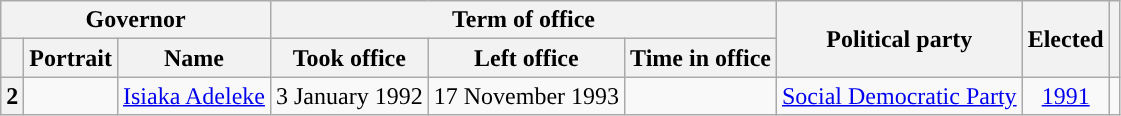<table class="wikitable" style="text-align:center">
<tr>
<th colspan=3>Governor</th>
<th colspan=3>Term of office</th>
<th rowspan=2>Political party</th>
<th rowspan=2>Elected</th>
<th rowspan=2></th>
</tr>
<tr>
<th></th>
<th>Portrait</th>
<th>Name<br></th>
<th>Took office</th>
<th>Left office</th>
<th>Time in office</th>
</tr>
<tr>
<th style="background:">2</th>
<td></td>
<td><a href='#'>Isiaka Adeleke</a><br></td>
<td>3 January 1992</td>
<td>17 November 1993</td>
<td></td>
<td><a href='#'>Social Democratic Party</a></td>
<td><a href='#'>1991</a></td>
<td></td>
</tr>
</table>
